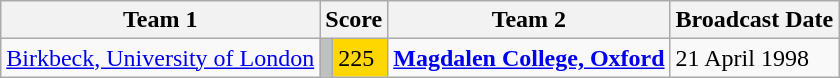<table class="wikitable" border="1">
<tr>
<th>Team 1</th>
<th colspan=2>Score</th>
<th>Team 2</th>
<th>Broadcast Date</th>
</tr>
<tr>
<td><a href='#'>Birkbeck, University of London</a></td>
<td style="background:silver"></td>
<td style="background:gold">225</td>
<td><strong><a href='#'>Magdalen College, Oxford</a></strong></td>
<td>21 April 1998</td>
</tr>
</table>
